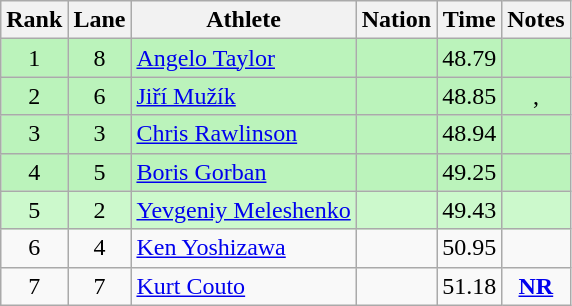<table class="wikitable sortable" style="text-align:center">
<tr>
<th>Rank</th>
<th>Lane</th>
<th>Athlete</th>
<th>Nation</th>
<th>Time</th>
<th>Notes</th>
</tr>
<tr bgcolor=bbf3bb>
<td>1</td>
<td>8</td>
<td align="left"><a href='#'>Angelo Taylor</a></td>
<td align="left"></td>
<td>48.79</td>
<td></td>
</tr>
<tr bgcolor=bbf3bb>
<td>2</td>
<td>6</td>
<td align="left"><a href='#'>Jiří Mužík</a></td>
<td align="left"></td>
<td>48.85</td>
<td>, </td>
</tr>
<tr bgcolor=bbf3bb>
<td>3</td>
<td>3</td>
<td align="left"><a href='#'>Chris Rawlinson</a></td>
<td align="left"></td>
<td>48.94</td>
<td></td>
</tr>
<tr bgcolor=bbf3bb>
<td>4</td>
<td>5</td>
<td align="left"><a href='#'>Boris Gorban</a></td>
<td align="left"></td>
<td>49.25</td>
<td></td>
</tr>
<tr bgcolor=ccf9cc>
<td>5</td>
<td>2</td>
<td align="left"><a href='#'>Yevgeniy Meleshenko</a></td>
<td align="left"></td>
<td>49.43</td>
<td></td>
</tr>
<tr>
<td>6</td>
<td>4</td>
<td align="left"><a href='#'>Ken Yoshizawa</a></td>
<td align="left"></td>
<td>50.95</td>
<td></td>
</tr>
<tr>
<td>7</td>
<td>7</td>
<td align="left"><a href='#'>Kurt Couto</a></td>
<td align="left"></td>
<td>51.18</td>
<td><strong><a href='#'>NR</a></strong></td>
</tr>
</table>
